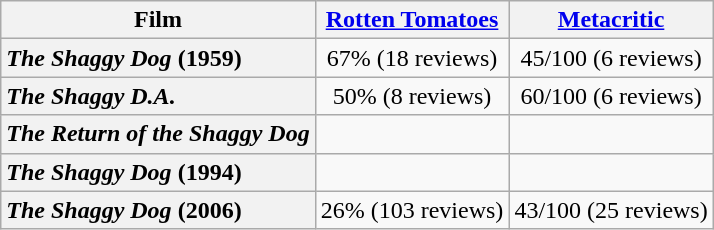<table class="wikitable" border="1" style="text-align: center;">
<tr>
<th>Film</th>
<th><a href='#'>Rotten Tomatoes</a></th>
<th><a href='#'>Metacritic</a></th>
</tr>
<tr>
<th style="text-align: left;"><em>The Shaggy Dog</em> (1959)</th>
<td>67% (18 reviews)</td>
<td>45/100 (6 reviews)</td>
</tr>
<tr>
<th style="text-align: left;"><em>The Shaggy D.A.</em></th>
<td>50% (8 reviews)</td>
<td>60/100 (6 reviews)</td>
</tr>
<tr>
<th style="text-align: left;"><em>The Return of the Shaggy Dog</em></th>
<td></td>
<td></td>
</tr>
<tr>
<th style="text-align: left;"><em>The Shaggy Dog</em> (1994)</th>
<td></td>
<td></td>
</tr>
<tr>
<th style="text-align: left;"><em>The Shaggy Dog</em> (2006)</th>
<td>26% (103 reviews)</td>
<td>43/100 (25 reviews)</td>
</tr>
</table>
